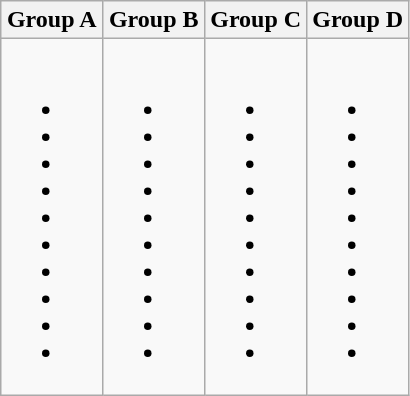<table class="wikitable" align=center>
<tr>
<th width=25%>Group A</th>
<th width=25%>Group B</th>
<th width=25%>Group C</th>
<th width=25%>Group D</th>
</tr>
<tr>
<td><br><ul><li></li><li></li><li></li><li> </li><li></li><li></li><li></li><li></li><li></li><li></li></ul></td>
<td><br><ul><li></li><li></li><li></li><li></li><li></li><li></li><li></li><li></li><li></li><li></li></ul></td>
<td><br><ul><li></li><li></li><li></li><li></li><li></li><li> </li><li></li><li></li><li></li><li></li></ul></td>
<td><br><ul><li></li><li></li><li></li><li></li><li></li><li></li><li></li><li></li><li></li><li></li></ul></td>
</tr>
</table>
